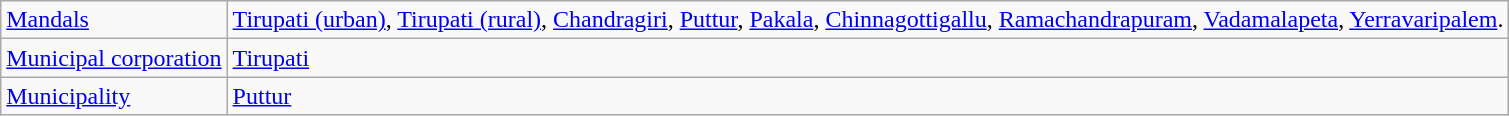<table class="wikitable">
<tr>
<td><a href='#'>Mandals</a></td>
<td><a href='#'>Tirupati (urban)</a>, <a href='#'>Tirupati (rural)</a>, <a href='#'>Chandragiri</a>, <a href='#'>Puttur</a>, <a href='#'>Pakala</a>, <a href='#'>Chinnagottigallu</a>, <a href='#'>Ramachandrapuram</a>, <a href='#'>Vadamalapeta</a>, <a href='#'>Yerravaripalem</a>.</td>
</tr>
<tr>
<td><a href='#'>Municipal corporation</a></td>
<td><a href='#'>Tirupati</a></td>
</tr>
<tr>
<td><a href='#'>Municipality</a></td>
<td><a href='#'>Puttur</a></td>
</tr>
</table>
